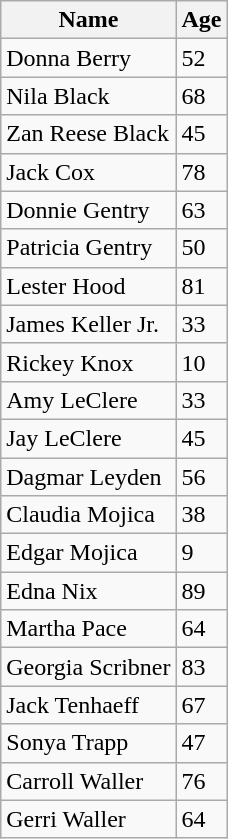<table class="wikitable sortable mw-collapsible mw-collapsed floatleft">
<tr>
<th>Name</th>
<th>Age</th>
</tr>
<tr>
<td>Donna Berry</td>
<td>52</td>
</tr>
<tr>
<td>Nila Black</td>
<td>68</td>
</tr>
<tr>
<td>Zan Reese Black</td>
<td>45</td>
</tr>
<tr>
<td>Jack Cox</td>
<td>78</td>
</tr>
<tr>
<td>Donnie Gentry</td>
<td>63</td>
</tr>
<tr>
<td>Patricia Gentry</td>
<td>50</td>
</tr>
<tr>
<td>Lester Hood</td>
<td>81</td>
</tr>
<tr>
<td>James Keller Jr.</td>
<td>33</td>
</tr>
<tr>
<td>Rickey Knox</td>
<td>10</td>
</tr>
<tr>
<td>Amy LeClere</td>
<td>33</td>
</tr>
<tr>
<td>Jay LeClere</td>
<td>45</td>
</tr>
<tr>
<td>Dagmar Leyden</td>
<td>56</td>
</tr>
<tr>
<td>Claudia Mojica</td>
<td>38</td>
</tr>
<tr>
<td>Edgar Mojica</td>
<td>9</td>
</tr>
<tr>
<td>Edna Nix</td>
<td>89</td>
</tr>
<tr>
<td>Martha Pace</td>
<td>64</td>
</tr>
<tr>
<td>Georgia Scribner</td>
<td>83</td>
</tr>
<tr>
<td>Jack Tenhaeff</td>
<td>67</td>
</tr>
<tr>
<td>Sonya Trapp</td>
<td>47</td>
</tr>
<tr>
<td>Carroll Waller</td>
<td>76</td>
</tr>
<tr>
<td>Gerri Waller</td>
<td>64</td>
</tr>
</table>
